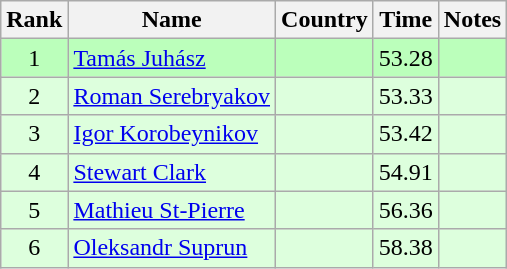<table class="wikitable" style="text-align:center">
<tr>
<th>Rank</th>
<th>Name</th>
<th>Country</th>
<th>Time</th>
<th>Notes</th>
</tr>
<tr bgcolor=bbffbb>
<td>1</td>
<td align="left"><a href='#'>Tamás Juhász</a></td>
<td align="left"></td>
<td>53.28</td>
<td></td>
</tr>
<tr bgcolor=ddffdd>
<td>2</td>
<td align="left"><a href='#'>Roman Serebryakov</a></td>
<td align="left"></td>
<td>53.33</td>
<td></td>
</tr>
<tr bgcolor=ddffdd>
<td>3</td>
<td align="left"><a href='#'>Igor Korobeynikov</a></td>
<td align="left"></td>
<td>53.42</td>
<td></td>
</tr>
<tr bgcolor=ddffdd>
<td>4</td>
<td align="left"><a href='#'>Stewart Clark</a></td>
<td align="left"></td>
<td>54.91</td>
<td></td>
</tr>
<tr bgcolor=ddffdd>
<td>5</td>
<td align="left"><a href='#'>Mathieu St-Pierre</a></td>
<td align="left"></td>
<td>56.36</td>
<td></td>
</tr>
<tr bgcolor=ddffdd>
<td>6</td>
<td align="left"><a href='#'>Oleksandr Suprun</a></td>
<td align="left"></td>
<td>58.38</td>
<td></td>
</tr>
</table>
